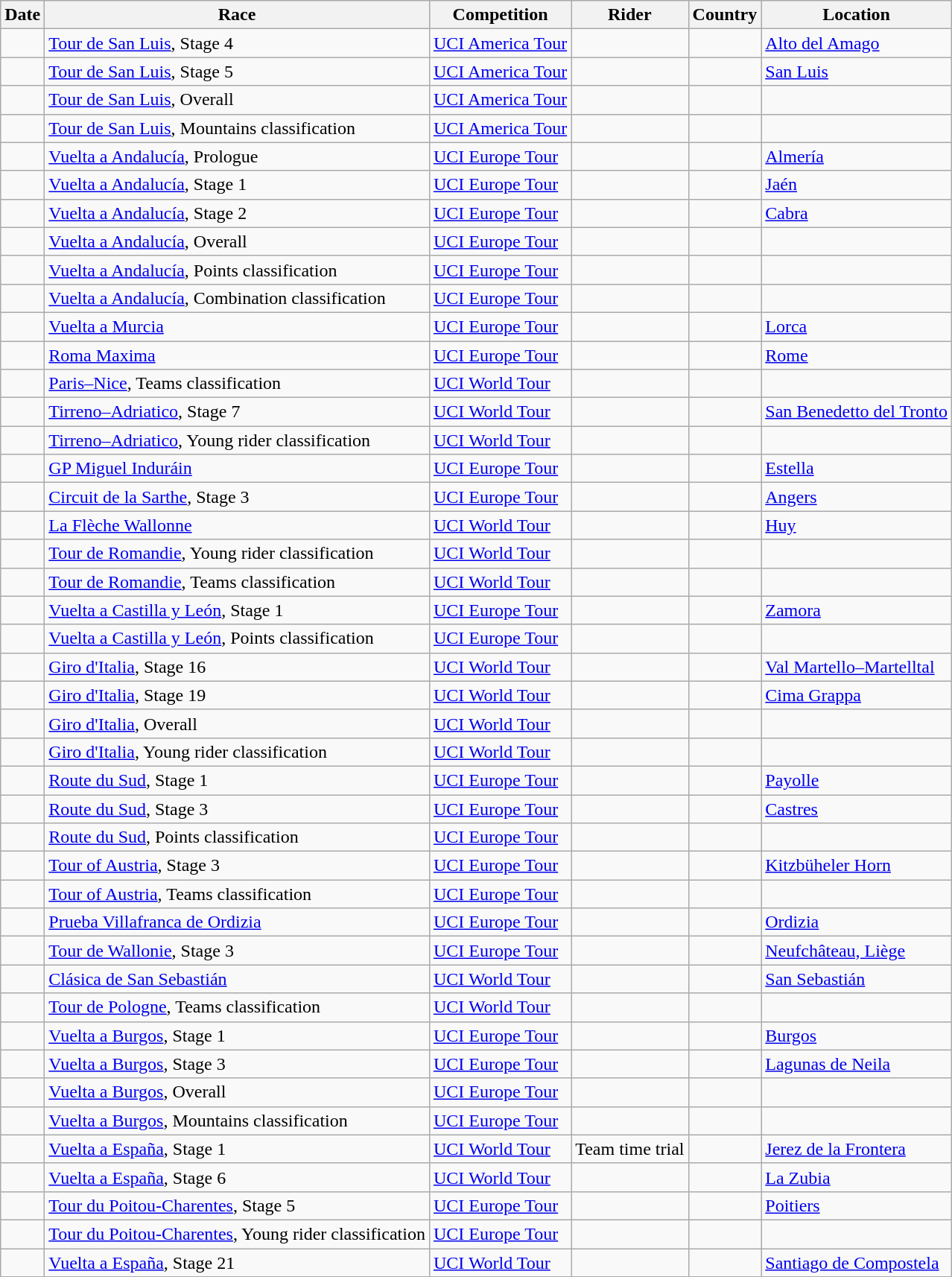<table class="wikitable sortable">
<tr>
<th>Date</th>
<th>Race</th>
<th>Competition</th>
<th>Rider</th>
<th>Country</th>
<th>Location</th>
</tr>
<tr>
<td></td>
<td><a href='#'>Tour de San Luis</a>, Stage 4</td>
<td><a href='#'>UCI America Tour</a></td>
<td></td>
<td></td>
<td><a href='#'>Alto del Amago</a></td>
</tr>
<tr>
<td></td>
<td><a href='#'>Tour de San Luis</a>, Stage 5</td>
<td><a href='#'>UCI America Tour</a></td>
<td></td>
<td></td>
<td><a href='#'>San Luis</a></td>
</tr>
<tr>
<td></td>
<td><a href='#'>Tour de San Luis</a>, Overall</td>
<td><a href='#'>UCI America Tour</a></td>
<td></td>
<td></td>
<td></td>
</tr>
<tr>
<td></td>
<td><a href='#'>Tour de San Luis</a>, Mountains classification</td>
<td><a href='#'>UCI America Tour</a></td>
<td></td>
<td></td>
<td></td>
</tr>
<tr>
<td></td>
<td><a href='#'>Vuelta a Andalucía</a>, Prologue</td>
<td><a href='#'>UCI Europe Tour</a></td>
<td></td>
<td></td>
<td><a href='#'>Almería</a></td>
</tr>
<tr>
<td></td>
<td><a href='#'>Vuelta a Andalucía</a>, Stage 1</td>
<td><a href='#'>UCI Europe Tour</a></td>
<td></td>
<td></td>
<td><a href='#'>Jaén</a></td>
</tr>
<tr>
<td></td>
<td><a href='#'>Vuelta a Andalucía</a>, Stage 2</td>
<td><a href='#'>UCI Europe Tour</a></td>
<td></td>
<td></td>
<td><a href='#'>Cabra</a></td>
</tr>
<tr>
<td></td>
<td><a href='#'>Vuelta a Andalucía</a>, Overall</td>
<td><a href='#'>UCI Europe Tour</a></td>
<td></td>
<td></td>
<td></td>
</tr>
<tr>
<td></td>
<td><a href='#'>Vuelta a Andalucía</a>, Points classification</td>
<td><a href='#'>UCI Europe Tour</a></td>
<td></td>
<td></td>
<td></td>
</tr>
<tr>
<td></td>
<td><a href='#'>Vuelta a Andalucía</a>, Combination classification</td>
<td><a href='#'>UCI Europe Tour</a></td>
<td></td>
<td></td>
<td></td>
</tr>
<tr>
<td></td>
<td><a href='#'>Vuelta a Murcia</a></td>
<td><a href='#'>UCI Europe Tour</a></td>
<td></td>
<td></td>
<td><a href='#'>Lorca</a></td>
</tr>
<tr>
<td></td>
<td><a href='#'>Roma Maxima</a></td>
<td><a href='#'>UCI Europe Tour</a></td>
<td></td>
<td></td>
<td><a href='#'>Rome</a></td>
</tr>
<tr>
<td></td>
<td><a href='#'>Paris–Nice</a>, Teams classification</td>
<td><a href='#'>UCI World Tour</a></td>
<td align="center"></td>
<td></td>
<td></td>
</tr>
<tr>
<td></td>
<td><a href='#'>Tirreno–Adriatico</a>, Stage 7</td>
<td><a href='#'>UCI World Tour</a></td>
<td></td>
<td></td>
<td><a href='#'>San Benedetto del Tronto</a></td>
</tr>
<tr>
<td></td>
<td><a href='#'>Tirreno–Adriatico</a>, Young rider classification</td>
<td><a href='#'>UCI World Tour</a></td>
<td></td>
<td></td>
<td></td>
</tr>
<tr>
<td></td>
<td><a href='#'>GP Miguel Induráin</a></td>
<td><a href='#'>UCI Europe Tour</a></td>
<td></td>
<td></td>
<td><a href='#'>Estella</a></td>
</tr>
<tr>
<td></td>
<td><a href='#'>Circuit de la Sarthe</a>, Stage 3</td>
<td><a href='#'>UCI Europe Tour</a></td>
<td></td>
<td></td>
<td><a href='#'>Angers</a></td>
</tr>
<tr>
<td></td>
<td><a href='#'>La Flèche Wallonne</a></td>
<td><a href='#'>UCI World Tour</a></td>
<td></td>
<td></td>
<td><a href='#'>Huy</a></td>
</tr>
<tr>
<td></td>
<td><a href='#'>Tour de Romandie</a>, Young rider classification</td>
<td><a href='#'>UCI World Tour</a></td>
<td></td>
<td></td>
<td></td>
</tr>
<tr>
<td></td>
<td><a href='#'>Tour de Romandie</a>, Teams classification</td>
<td><a href='#'>UCI World Tour</a></td>
<td align="center"></td>
<td></td>
<td></td>
</tr>
<tr>
<td></td>
<td><a href='#'>Vuelta a Castilla y León</a>, Stage 1</td>
<td><a href='#'>UCI Europe Tour</a></td>
<td></td>
<td></td>
<td><a href='#'>Zamora</a></td>
</tr>
<tr>
<td></td>
<td><a href='#'>Vuelta a Castilla y León</a>, Points classification</td>
<td><a href='#'>UCI Europe Tour</a></td>
<td></td>
<td></td>
<td></td>
</tr>
<tr>
<td></td>
<td><a href='#'>Giro d'Italia</a>, Stage 16</td>
<td><a href='#'>UCI World Tour</a></td>
<td></td>
<td></td>
<td><a href='#'>Val Martello–Martelltal</a></td>
</tr>
<tr>
<td></td>
<td><a href='#'>Giro d'Italia</a>, Stage 19</td>
<td><a href='#'>UCI World Tour</a></td>
<td></td>
<td></td>
<td><a href='#'>Cima Grappa</a></td>
</tr>
<tr>
<td></td>
<td><a href='#'>Giro d'Italia</a>, Overall</td>
<td><a href='#'>UCI World Tour</a></td>
<td></td>
<td></td>
<td></td>
</tr>
<tr>
<td></td>
<td><a href='#'>Giro d'Italia</a>, Young rider classification</td>
<td><a href='#'>UCI World Tour</a></td>
<td></td>
<td></td>
<td></td>
</tr>
<tr>
<td></td>
<td><a href='#'>Route du Sud</a>, Stage 1</td>
<td><a href='#'>UCI Europe Tour</a></td>
<td></td>
<td></td>
<td><a href='#'>Payolle</a></td>
</tr>
<tr>
<td></td>
<td><a href='#'>Route du Sud</a>, Stage 3</td>
<td><a href='#'>UCI Europe Tour</a></td>
<td></td>
<td></td>
<td><a href='#'>Castres</a></td>
</tr>
<tr>
<td></td>
<td><a href='#'>Route du Sud</a>, Points classification</td>
<td><a href='#'>UCI Europe Tour</a></td>
<td></td>
<td></td>
<td></td>
</tr>
<tr>
<td></td>
<td><a href='#'>Tour of Austria</a>, Stage 3</td>
<td><a href='#'>UCI Europe Tour</a></td>
<td></td>
<td></td>
<td><a href='#'>Kitzbüheler Horn</a></td>
</tr>
<tr>
<td></td>
<td><a href='#'>Tour of Austria</a>, Teams classification</td>
<td><a href='#'>UCI Europe Tour</a></td>
<td align="center"></td>
<td></td>
<td></td>
</tr>
<tr>
<td></td>
<td><a href='#'>Prueba Villafranca de Ordizia</a></td>
<td><a href='#'>UCI Europe Tour</a></td>
<td></td>
<td></td>
<td><a href='#'>Ordizia</a></td>
</tr>
<tr>
<td></td>
<td><a href='#'>Tour de Wallonie</a>, Stage 3</td>
<td><a href='#'>UCI Europe Tour</a></td>
<td></td>
<td></td>
<td><a href='#'>Neufchâteau, Liège</a></td>
</tr>
<tr>
<td></td>
<td><a href='#'>Clásica de San Sebastián</a></td>
<td><a href='#'>UCI World Tour</a></td>
<td></td>
<td></td>
<td><a href='#'>San Sebastián</a></td>
</tr>
<tr>
<td></td>
<td><a href='#'>Tour de Pologne</a>, Teams classification</td>
<td><a href='#'>UCI World Tour</a></td>
<td align="center"></td>
<td></td>
<td></td>
</tr>
<tr>
<td></td>
<td><a href='#'>Vuelta a Burgos</a>, Stage 1</td>
<td><a href='#'>UCI Europe Tour</a></td>
<td></td>
<td></td>
<td><a href='#'>Burgos</a></td>
</tr>
<tr>
<td></td>
<td><a href='#'>Vuelta a Burgos</a>, Stage 3</td>
<td><a href='#'>UCI Europe Tour</a></td>
<td></td>
<td></td>
<td><a href='#'>Lagunas de Neila</a></td>
</tr>
<tr>
<td></td>
<td><a href='#'>Vuelta a Burgos</a>, Overall</td>
<td><a href='#'>UCI Europe Tour</a></td>
<td></td>
<td></td>
<td></td>
</tr>
<tr>
<td></td>
<td><a href='#'>Vuelta a Burgos</a>, Mountains classification</td>
<td><a href='#'>UCI Europe Tour</a></td>
<td></td>
<td></td>
<td></td>
</tr>
<tr>
<td></td>
<td><a href='#'>Vuelta a España</a>, Stage 1</td>
<td><a href='#'>UCI World Tour</a></td>
<td>Team time trial</td>
<td></td>
<td><a href='#'>Jerez de la Frontera</a></td>
</tr>
<tr>
<td></td>
<td><a href='#'>Vuelta a España</a>, Stage 6</td>
<td><a href='#'>UCI World Tour</a></td>
<td></td>
<td></td>
<td><a href='#'>La Zubia</a></td>
</tr>
<tr>
<td></td>
<td><a href='#'>Tour du Poitou-Charentes</a>, Stage 5</td>
<td><a href='#'>UCI Europe Tour</a></td>
<td></td>
<td></td>
<td><a href='#'>Poitiers</a></td>
</tr>
<tr>
<td></td>
<td><a href='#'>Tour du Poitou-Charentes</a>, Young rider classification</td>
<td><a href='#'>UCI Europe Tour</a></td>
<td></td>
<td></td>
<td></td>
</tr>
<tr>
<td></td>
<td><a href='#'>Vuelta a España</a>, Stage 21</td>
<td><a href='#'>UCI World Tour</a></td>
<td></td>
<td></td>
<td><a href='#'>Santiago de Compostela</a></td>
</tr>
</table>
